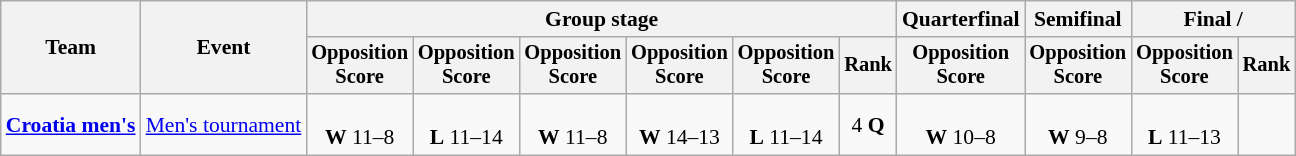<table class=wikitable style=font-size:90%;text-align:center>
<tr>
<th rowspan=2>Team</th>
<th rowspan=2>Event</th>
<th colspan=6>Group stage</th>
<th>Quarterfinal</th>
<th>Semifinal</th>
<th colspan=2>Final / </th>
</tr>
<tr style=font-size:95%>
<th>Opposition<br>Score</th>
<th>Opposition<br>Score</th>
<th>Opposition<br>Score</th>
<th>Opposition<br>Score</th>
<th>Opposition<br>Score</th>
<th>Rank</th>
<th>Opposition<br>Score</th>
<th>Opposition<br>Score</th>
<th>Opposition<br>Score</th>
<th>Rank</th>
</tr>
<tr>
<td align=left><strong><a href='#'>Croatia men's</a></strong></td>
<td align=left><a href='#'>Men's tournament</a></td>
<td><br><strong>W</strong> 11–8</td>
<td><br><strong>L</strong> 11–14</td>
<td><br><strong>W</strong> 11–8</td>
<td><br><strong>W</strong> 14–13</td>
<td><br><strong>L</strong> 11–14</td>
<td>4 <strong>Q</strong></td>
<td><br><strong>W</strong> 10–8</td>
<td><br><strong>W</strong> 9–8</td>
<td><br><strong>L</strong> 11–13</td>
<td></td>
</tr>
</table>
